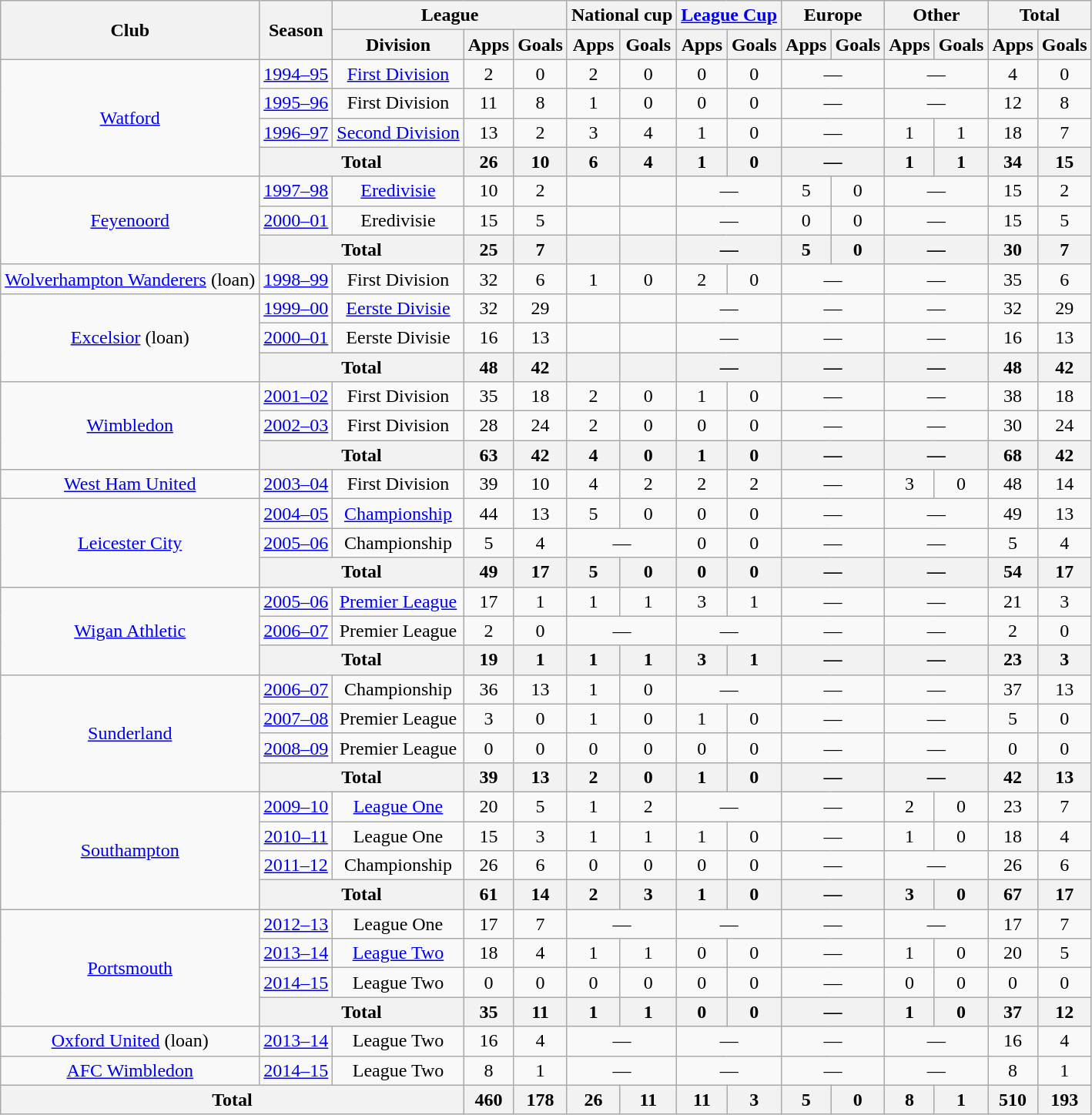<table class="wikitable" style="text-align:center">
<tr>
<th rowspan="2">Club</th>
<th rowspan="2">Season</th>
<th colspan="3">League</th>
<th colspan="2">National cup</th>
<th colspan="2"><a href='#'>League Cup</a></th>
<th colspan="2">Europe</th>
<th colspan="2">Other</th>
<th colspan="2">Total</th>
</tr>
<tr>
<th>Division</th>
<th>Apps</th>
<th>Goals</th>
<th>Apps</th>
<th>Goals</th>
<th>Apps</th>
<th>Goals</th>
<th>Apps</th>
<th>Goals</th>
<th>Apps</th>
<th>Goals</th>
<th>Apps</th>
<th>Goals</th>
</tr>
<tr>
<td rowspan="4"><a href='#'>Watford</a></td>
<td><a href='#'>1994–95</a></td>
<td><a href='#'>First Division</a></td>
<td>2</td>
<td>0</td>
<td>2</td>
<td>0</td>
<td>0</td>
<td>0</td>
<td colspan="2">—</td>
<td colspan="2">—</td>
<td>4</td>
<td>0</td>
</tr>
<tr>
<td><a href='#'>1995–96</a></td>
<td>First Division</td>
<td>11</td>
<td>8</td>
<td>1</td>
<td>0</td>
<td>0</td>
<td>0</td>
<td colspan="2">—</td>
<td colspan="2">—</td>
<td>12</td>
<td>8</td>
</tr>
<tr>
<td><a href='#'>1996–97</a></td>
<td><a href='#'>Second Division</a></td>
<td>13</td>
<td>2</td>
<td>3</td>
<td>4</td>
<td>1</td>
<td>0</td>
<td colspan="2">—</td>
<td>1</td>
<td>1</td>
<td>18</td>
<td>7</td>
</tr>
<tr>
<th colspan="2">Total</th>
<th>26</th>
<th>10</th>
<th>6</th>
<th>4</th>
<th>1</th>
<th>0</th>
<th colspan="2">—</th>
<th>1</th>
<th>1</th>
<th>34</th>
<th>15</th>
</tr>
<tr>
<td rowspan="3"><a href='#'>Feyenoord</a></td>
<td><a href='#'>1997–98</a></td>
<td><a href='#'>Eredivisie</a></td>
<td>10</td>
<td>2</td>
<td></td>
<td></td>
<td colspan="2">—</td>
<td>5</td>
<td>0</td>
<td colspan="2">—</td>
<td>15</td>
<td>2</td>
</tr>
<tr>
<td><a href='#'>2000–01</a></td>
<td>Eredivisie</td>
<td>15</td>
<td>5</td>
<td></td>
<td></td>
<td colspan="2">—</td>
<td>0</td>
<td>0</td>
<td colspan="2">—</td>
<td>15</td>
<td>5</td>
</tr>
<tr>
<th colspan="2">Total</th>
<th>25</th>
<th>7</th>
<th></th>
<th></th>
<th colspan="2">—</th>
<th>5</th>
<th>0</th>
<th colspan="2">—</th>
<th>30</th>
<th>7</th>
</tr>
<tr>
<td><a href='#'>Wolverhampton Wanderers</a> (loan)</td>
<td><a href='#'>1998–99</a></td>
<td>First Division</td>
<td>32</td>
<td>6</td>
<td>1</td>
<td>0</td>
<td>2</td>
<td>0</td>
<td colspan="2">—</td>
<td colspan="2">—</td>
<td>35</td>
<td>6</td>
</tr>
<tr>
<td rowspan="3"><a href='#'>Excelsior</a> (loan)</td>
<td><a href='#'>1999–00</a></td>
<td><a href='#'>Eerste Divisie</a></td>
<td>32</td>
<td>29</td>
<td></td>
<td></td>
<td colspan="2">—</td>
<td colspan="2">—</td>
<td colspan="2">—</td>
<td>32</td>
<td>29</td>
</tr>
<tr>
<td><a href='#'>2000–01</a></td>
<td>Eerste Divisie</td>
<td>16</td>
<td>13</td>
<td></td>
<td></td>
<td colspan="2">—</td>
<td colspan="2">—</td>
<td colspan="2">—</td>
<td>16</td>
<td>13</td>
</tr>
<tr>
<th colspan="2">Total</th>
<th>48</th>
<th>42</th>
<th></th>
<th></th>
<th colspan="2">—</th>
<th colspan="2">—</th>
<th colspan="2">—</th>
<th>48</th>
<th>42</th>
</tr>
<tr>
<td rowspan="3"><a href='#'>Wimbledon</a></td>
<td><a href='#'>2001–02</a></td>
<td>First Division</td>
<td>35</td>
<td>18</td>
<td>2</td>
<td>0</td>
<td>1</td>
<td>0</td>
<td colspan="2">—</td>
<td colspan="2">—</td>
<td>38</td>
<td>18</td>
</tr>
<tr>
<td><a href='#'>2002–03</a></td>
<td>First Division</td>
<td>28</td>
<td>24</td>
<td>2</td>
<td>0</td>
<td>0</td>
<td>0</td>
<td colspan="2">—</td>
<td colspan="2">—</td>
<td>30</td>
<td>24</td>
</tr>
<tr>
<th colspan="2">Total</th>
<th>63</th>
<th>42</th>
<th>4</th>
<th>0</th>
<th>1</th>
<th>0</th>
<th colspan="2">—</th>
<th colspan="2">—</th>
<th>68</th>
<th>42</th>
</tr>
<tr>
<td><a href='#'>West Ham United</a></td>
<td><a href='#'>2003–04</a></td>
<td>First Division</td>
<td>39</td>
<td>10</td>
<td>4</td>
<td>2</td>
<td>2</td>
<td>2</td>
<td colspan="2">—</td>
<td>3</td>
<td>0</td>
<td>48</td>
<td>14</td>
</tr>
<tr>
<td rowspan="3"><a href='#'>Leicester City</a></td>
<td><a href='#'>2004–05</a></td>
<td><a href='#'>Championship</a></td>
<td>44</td>
<td>13</td>
<td>5</td>
<td>0</td>
<td>0</td>
<td>0</td>
<td colspan="2">—</td>
<td colspan="2">—</td>
<td>49</td>
<td>13</td>
</tr>
<tr>
<td><a href='#'>2005–06</a></td>
<td>Championship</td>
<td>5</td>
<td>4</td>
<td colspan="2">—</td>
<td>0</td>
<td>0</td>
<td colspan="2">—</td>
<td colspan="2">—</td>
<td>5</td>
<td>4</td>
</tr>
<tr>
<th colspan="2">Total</th>
<th>49</th>
<th>17</th>
<th>5</th>
<th>0</th>
<th>0</th>
<th>0</th>
<th colspan="2">—</th>
<th colspan="2">—</th>
<th>54</th>
<th>17</th>
</tr>
<tr>
<td rowspan="3"><a href='#'>Wigan Athletic</a></td>
<td><a href='#'>2005–06</a></td>
<td><a href='#'>Premier League</a></td>
<td>17</td>
<td>1</td>
<td>1</td>
<td>1</td>
<td>3</td>
<td>1</td>
<td colspan="2">—</td>
<td colspan="2">—</td>
<td>21</td>
<td>3</td>
</tr>
<tr>
<td><a href='#'>2006–07</a></td>
<td>Premier League</td>
<td>2</td>
<td>0</td>
<td colspan="2">—</td>
<td colspan="2">—</td>
<td colspan="2">—</td>
<td colspan="2">—</td>
<td>2</td>
<td>0</td>
</tr>
<tr>
<th colspan="2">Total</th>
<th>19</th>
<th>1</th>
<th>1</th>
<th>1</th>
<th>3</th>
<th>1</th>
<th colspan="2">—</th>
<th colspan="2">—</th>
<th>23</th>
<th>3</th>
</tr>
<tr>
<td rowspan="4"><a href='#'>Sunderland</a></td>
<td><a href='#'>2006–07</a></td>
<td>Championship</td>
<td>36</td>
<td>13</td>
<td>1</td>
<td>0</td>
<td colspan="2">—</td>
<td colspan="2">—</td>
<td colspan="2">—</td>
<td>37</td>
<td>13</td>
</tr>
<tr>
<td><a href='#'>2007–08</a></td>
<td>Premier League</td>
<td>3</td>
<td>0</td>
<td>1</td>
<td>0</td>
<td>1</td>
<td>0</td>
<td colspan="2">—</td>
<td colspan="2">—</td>
<td>5</td>
<td>0</td>
</tr>
<tr>
<td><a href='#'>2008–09</a></td>
<td>Premier League</td>
<td>0</td>
<td>0</td>
<td>0</td>
<td>0</td>
<td>0</td>
<td>0</td>
<td colspan="2">—</td>
<td colspan="2">—</td>
<td>0</td>
<td>0</td>
</tr>
<tr>
<th colspan="2">Total</th>
<th>39</th>
<th>13</th>
<th>2</th>
<th>0</th>
<th>1</th>
<th>0</th>
<th colspan="2">—</th>
<th colspan="2">—</th>
<th>42</th>
<th>13</th>
</tr>
<tr>
<td rowspan="4"><a href='#'>Southampton</a></td>
<td><a href='#'>2009–10</a></td>
<td><a href='#'>League One</a></td>
<td>20</td>
<td>5</td>
<td>1</td>
<td>2</td>
<td colspan="2">—</td>
<td colspan="2">—</td>
<td>2</td>
<td>0</td>
<td>23</td>
<td>7</td>
</tr>
<tr>
<td><a href='#'>2010–11</a></td>
<td>League One</td>
<td>15</td>
<td>3</td>
<td>1</td>
<td>1</td>
<td>1</td>
<td>0</td>
<td colspan="2">—</td>
<td>1</td>
<td>0</td>
<td>18</td>
<td>4</td>
</tr>
<tr>
<td><a href='#'>2011–12</a></td>
<td>Championship</td>
<td>26</td>
<td>6</td>
<td>0</td>
<td>0</td>
<td>0</td>
<td>0</td>
<td colspan="2">—</td>
<td colspan="2">—</td>
<td>26</td>
<td>6</td>
</tr>
<tr>
<th colspan="2">Total</th>
<th>61</th>
<th>14</th>
<th>2</th>
<th>3</th>
<th>1</th>
<th>0</th>
<th colspan="2">—</th>
<th>3</th>
<th>0</th>
<th>67</th>
<th>17</th>
</tr>
<tr>
<td rowspan="4"><a href='#'>Portsmouth</a></td>
<td><a href='#'>2012–13</a></td>
<td>League One</td>
<td>17</td>
<td>7</td>
<td colspan="2">—</td>
<td colspan="2">—</td>
<td colspan="2">—</td>
<td colspan="2">—</td>
<td>17</td>
<td>7</td>
</tr>
<tr>
<td><a href='#'>2013–14</a></td>
<td><a href='#'>League Two</a></td>
<td>18</td>
<td>4</td>
<td>1</td>
<td>1</td>
<td>0</td>
<td>0</td>
<td colspan="2">—</td>
<td>1</td>
<td>0</td>
<td>20</td>
<td>5</td>
</tr>
<tr>
<td><a href='#'>2014–15</a></td>
<td>League Two</td>
<td>0</td>
<td>0</td>
<td>0</td>
<td>0</td>
<td>0</td>
<td>0</td>
<td colspan="2">—</td>
<td>0</td>
<td>0</td>
<td>0</td>
<td>0</td>
</tr>
<tr>
<th colspan="2">Total</th>
<th>35</th>
<th>11</th>
<th>1</th>
<th>1</th>
<th>0</th>
<th>0</th>
<th colspan="2">—</th>
<th>1</th>
<th>0</th>
<th>37</th>
<th>12</th>
</tr>
<tr>
<td><a href='#'>Oxford United</a> (loan)</td>
<td><a href='#'>2013–14</a></td>
<td>League Two</td>
<td>16</td>
<td>4</td>
<td colspan="2">—</td>
<td colspan="2">—</td>
<td colspan="2">—</td>
<td colspan="2">—</td>
<td>16</td>
<td>4</td>
</tr>
<tr>
<td><a href='#'>AFC Wimbledon</a></td>
<td><a href='#'>2014–15</a></td>
<td>League Two</td>
<td>8</td>
<td>1</td>
<td colspan="2">—</td>
<td colspan="2">—</td>
<td colspan="2">—</td>
<td colspan="2">—</td>
<td>8</td>
<td>1</td>
</tr>
<tr>
<th colspan="3">Total</th>
<th>460</th>
<th>178</th>
<th>26</th>
<th>11</th>
<th>11</th>
<th>3</th>
<th>5</th>
<th>0</th>
<th>8</th>
<th>1</th>
<th>510</th>
<th>193</th>
</tr>
</table>
